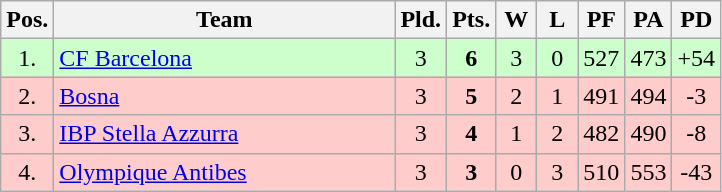<table class="wikitable" style="text-align:center">
<tr>
<th width=15>Pos.</th>
<th width=220>Team</th>
<th width=20>Pld.</th>
<th width=20>Pts.</th>
<th width=20>W</th>
<th width=20>L</th>
<th width=20>PF</th>
<th width=20>PA</th>
<th width=20>PD</th>
</tr>
<tr style="background: #ccffcc;">
<td>1.</td>
<td align=left> <a href='#'>CF Barcelona</a></td>
<td>3</td>
<td><strong>6</strong></td>
<td>3</td>
<td>0</td>
<td>527</td>
<td>473</td>
<td>+54</td>
</tr>
<tr style="background: #ffcccc;">
<td>2.</td>
<td align=left> <a href='#'>Bosna</a></td>
<td>3</td>
<td><strong>5</strong></td>
<td>2</td>
<td>1</td>
<td>491</td>
<td>494</td>
<td>-3</td>
</tr>
<tr style="background: #ffcccc;">
<td>3.</td>
<td align=left> <a href='#'>IBP Stella Azzurra</a></td>
<td>3</td>
<td><strong>4</strong></td>
<td>1</td>
<td>2</td>
<td>482</td>
<td>490</td>
<td>-8</td>
</tr>
<tr style="background: #ffcccc;">
<td>4.</td>
<td align=left> <a href='#'>Olympique Antibes</a></td>
<td>3</td>
<td><strong>3</strong></td>
<td>0</td>
<td>3</td>
<td>510</td>
<td>553</td>
<td>-43</td>
</tr>
</table>
